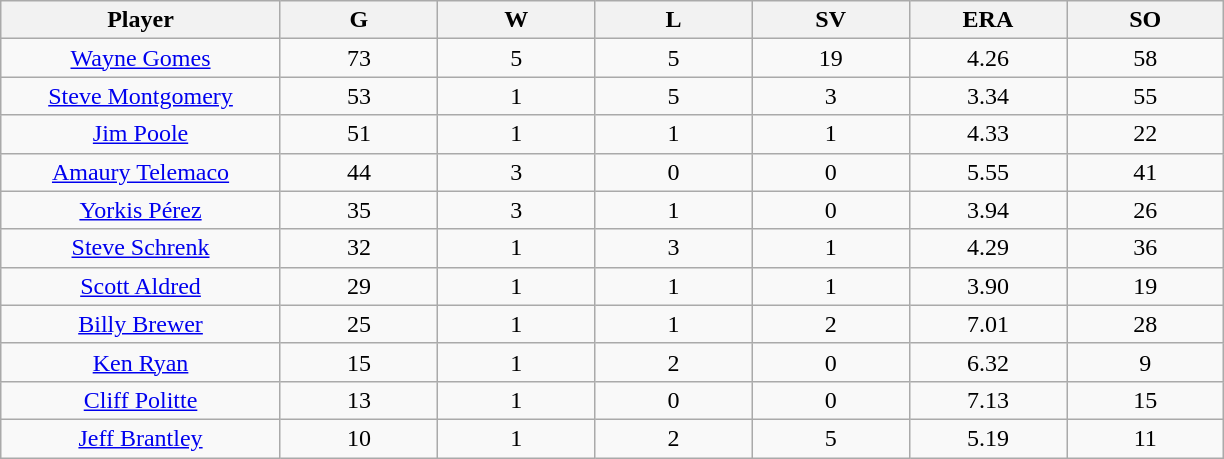<table class="wikitable sortable">
<tr>
<th bgcolor="#DDDDFF" width="16%">Player</th>
<th bgcolor="#DDDDFF" width="9%">G</th>
<th bgcolor="#DDDDFF" width="9%">W</th>
<th bgcolor="#DDDDFF" width="9%">L</th>
<th bgcolor="#DDDDFF" width="9%">SV</th>
<th bgcolor="#DDDDFF" width="9%">ERA</th>
<th bgcolor="#DDDDFF" width="9%">SO</th>
</tr>
<tr align=center>
<td><a href='#'>Wayne Gomes</a></td>
<td>73</td>
<td>5</td>
<td>5</td>
<td>19</td>
<td>4.26</td>
<td>58</td>
</tr>
<tr align=center>
<td><a href='#'>Steve Montgomery</a></td>
<td>53</td>
<td>1</td>
<td>5</td>
<td>3</td>
<td>3.34</td>
<td>55</td>
</tr>
<tr align=center>
<td><a href='#'>Jim Poole</a></td>
<td>51</td>
<td>1</td>
<td>1</td>
<td>1</td>
<td>4.33</td>
<td>22</td>
</tr>
<tr align=center>
<td><a href='#'>Amaury Telemaco</a></td>
<td>44</td>
<td>3</td>
<td>0</td>
<td>0</td>
<td>5.55</td>
<td>41</td>
</tr>
<tr align=center>
<td><a href='#'>Yorkis Pérez</a></td>
<td>35</td>
<td>3</td>
<td>1</td>
<td>0</td>
<td>3.94</td>
<td>26</td>
</tr>
<tr align=center>
<td><a href='#'>Steve Schrenk</a></td>
<td>32</td>
<td>1</td>
<td>3</td>
<td>1</td>
<td>4.29</td>
<td>36</td>
</tr>
<tr align=center>
<td><a href='#'>Scott Aldred</a></td>
<td>29</td>
<td>1</td>
<td>1</td>
<td>1</td>
<td>3.90</td>
<td>19</td>
</tr>
<tr align=center>
<td><a href='#'>Billy Brewer</a></td>
<td>25</td>
<td>1</td>
<td>1</td>
<td>2</td>
<td>7.01</td>
<td>28</td>
</tr>
<tr align=center>
<td><a href='#'>Ken Ryan</a></td>
<td>15</td>
<td>1</td>
<td>2</td>
<td>0</td>
<td>6.32</td>
<td>9</td>
</tr>
<tr align=center>
<td><a href='#'>Cliff Politte</a></td>
<td>13</td>
<td>1</td>
<td>0</td>
<td>0</td>
<td>7.13</td>
<td>15</td>
</tr>
<tr align=center>
<td><a href='#'>Jeff Brantley</a></td>
<td>10</td>
<td>1</td>
<td>2</td>
<td>5</td>
<td>5.19</td>
<td>11</td>
</tr>
</table>
